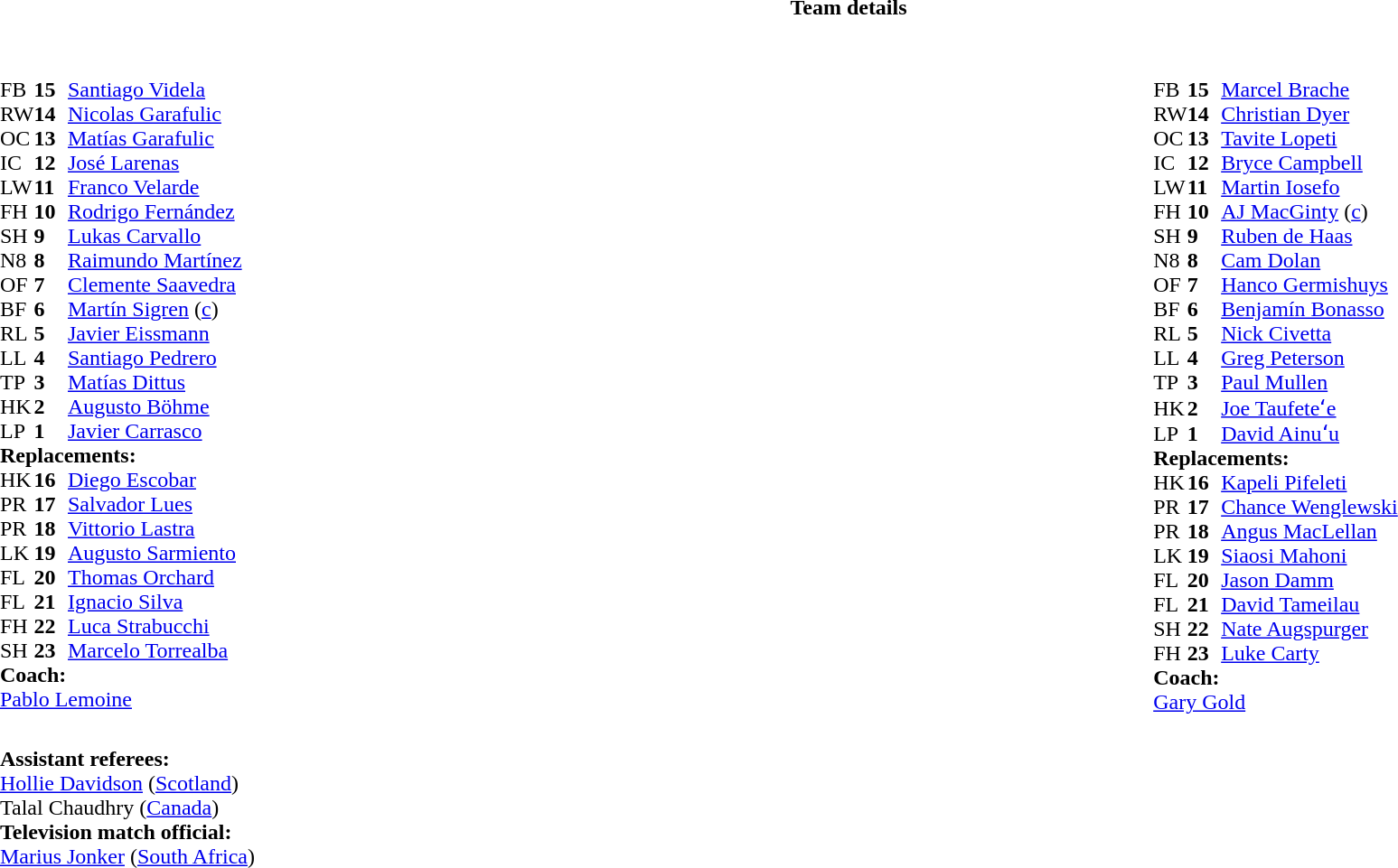<table border="0" style="width:100%;" class="collapsible collapsed">
<tr>
<th>Team details</th>
</tr>
<tr>
<td><br><table style="width:100%">
<tr>
<td style="vertical-align:top;width:50%"><br><table cellspacing="0" cellpadding="0">
<tr>
<th width="25"></th>
<th width="25"></th>
</tr>
<tr>
<td>FB</td>
<td><strong>15</strong></td>
<td><a href='#'>Santiago Videla</a></td>
<td></td>
</tr>
<tr>
<td>RW</td>
<td><strong>14</strong></td>
<td><a href='#'>Nicolas Garafulic</a></td>
</tr>
<tr>
<td>OC</td>
<td><strong>13</strong></td>
<td><a href='#'>Matías Garafulic</a></td>
</tr>
<tr>
<td>IC</td>
<td><strong>12</strong></td>
<td><a href='#'>José Larenas</a></td>
</tr>
<tr>
<td>LW</td>
<td><strong>11</strong></td>
<td><a href='#'>Franco Velarde</a></td>
<td></td>
<td></td>
</tr>
<tr>
<td>FH</td>
<td><strong>10</strong></td>
<td><a href='#'>Rodrigo Fernández</a></td>
</tr>
<tr>
<td>SH</td>
<td><strong>9</strong></td>
<td><a href='#'>Lukas Carvallo</a></td>
</tr>
<tr>
<td>N8</td>
<td><strong>8</strong></td>
<td><a href='#'>Raimundo Martínez</a></td>
</tr>
<tr>
<td>OF</td>
<td><strong>7</strong></td>
<td><a href='#'>Clemente Saavedra</a></td>
</tr>
<tr>
<td>BF</td>
<td><strong>6</strong></td>
<td><a href='#'>Martín Sigren</a> (<a href='#'>c</a>)</td>
</tr>
<tr>
<td>RL</td>
<td><strong>5</strong></td>
<td><a href='#'>Javier Eissmann</a></td>
<td></td>
<td></td>
</tr>
<tr>
<td>LL</td>
<td><strong>4</strong></td>
<td><a href='#'>Santiago Pedrero</a></td>
<td></td>
<td></td>
</tr>
<tr>
<td>TP</td>
<td><strong>3</strong></td>
<td><a href='#'>Matías Dittus</a></td>
<td></td>
<td></td>
</tr>
<tr>
<td>HK</td>
<td><strong>2</strong></td>
<td><a href='#'>Augusto Böhme</a></td>
<td></td>
<td></td>
</tr>
<tr>
<td>LP</td>
<td><strong>1</strong></td>
<td><a href='#'>Javier Carrasco</a></td>
<td></td>
<td></td>
</tr>
<tr>
<td colspan=3><strong>Replacements:</strong></td>
</tr>
<tr>
<td>HK</td>
<td><strong>16</strong></td>
<td><a href='#'>Diego Escobar</a></td>
<td></td>
<td></td>
</tr>
<tr>
<td>PR</td>
<td><strong>17</strong></td>
<td><a href='#'>Salvador Lues</a></td>
<td></td>
<td></td>
</tr>
<tr>
<td>PR</td>
<td><strong>18</strong></td>
<td><a href='#'>Vittorio Lastra</a></td>
<td></td>
<td></td>
</tr>
<tr>
<td>LK</td>
<td><strong>19</strong></td>
<td><a href='#'>Augusto Sarmiento</a></td>
<td></td>
<td></td>
</tr>
<tr>
<td>FL</td>
<td><strong>20</strong></td>
<td><a href='#'>Thomas Orchard</a></td>
<td></td>
<td></td>
</tr>
<tr>
<td>FL</td>
<td><strong>21</strong></td>
<td><a href='#'>Ignacio Silva</a></td>
<td></td>
<td></td>
</tr>
<tr>
<td>FH</td>
<td><strong>22</strong></td>
<td><a href='#'>Luca Strabucchi</a></td>
<td></td>
<td></td>
</tr>
<tr>
<td>SH</td>
<td><strong>23</strong></td>
<td><a href='#'>Marcelo Torrealba</a></td>
</tr>
<tr>
<td colspan=3><strong>Coach:</strong></td>
</tr>
<tr>
<td colspan="4"> <a href='#'>Pablo Lemoine</a></td>
</tr>
</table>
</td>
<td valign=top></td>
<td style="vertical-align:top;width:50%"><br><table cellspacing="0" cellpadding="0" style="margin:auto">
<tr>
<th width="25"></th>
<th width="25"></th>
</tr>
<tr>
<td>FB</td>
<td><strong>15</strong></td>
<td><a href='#'>Marcel Brache</a></td>
</tr>
<tr>
<td>RW</td>
<td><strong>14</strong></td>
<td><a href='#'>Christian Dyer</a></td>
</tr>
<tr>
<td>OC</td>
<td><strong>13</strong></td>
<td><a href='#'>Tavite Lopeti</a></td>
</tr>
<tr>
<td>IC</td>
<td><strong>12</strong></td>
<td><a href='#'>Bryce Campbell</a></td>
</tr>
<tr>
<td>LW</td>
<td><strong>11</strong></td>
<td><a href='#'>Martin Iosefo</a></td>
<td></td>
<td></td>
</tr>
<tr>
<td>FH</td>
<td><strong>10</strong></td>
<td><a href='#'>AJ MacGinty</a> (<a href='#'>c</a>)</td>
</tr>
<tr>
<td>SH</td>
<td><strong>9</strong></td>
<td><a href='#'>Ruben de Haas</a></td>
<td></td>
<td></td>
</tr>
<tr>
<td>N8</td>
<td><strong>8</strong></td>
<td><a href='#'>Cam Dolan</a></td>
</tr>
<tr>
<td>OF</td>
<td><strong>7</strong></td>
<td><a href='#'>Hanco Germishuys</a></td>
</tr>
<tr>
<td>BF</td>
<td><strong>6</strong></td>
<td><a href='#'>Benjamín Bonasso</a></td>
<td></td>
<td></td>
</tr>
<tr>
<td>RL</td>
<td><strong>5</strong></td>
<td><a href='#'>Nick Civetta</a></td>
<td></td>
<td></td>
</tr>
<tr>
<td>LL</td>
<td><strong>4</strong></td>
<td><a href='#'>Greg Peterson</a></td>
<td></td>
<td></td>
</tr>
<tr>
<td>TP</td>
<td><strong>3</strong></td>
<td><a href='#'>Paul Mullen</a></td>
<td></td>
<td></td>
</tr>
<tr>
<td>HK</td>
<td><strong>2</strong></td>
<td><a href='#'>Joe Taufeteʻe</a></td>
<td></td>
<td></td>
</tr>
<tr>
<td>LP</td>
<td><strong>1</strong></td>
<td><a href='#'>David Ainuʻu</a></td>
<td></td>
<td></td>
</tr>
<tr>
<td colspan=3><strong>Replacements:</strong></td>
</tr>
<tr>
<td>HK</td>
<td><strong>16</strong></td>
<td><a href='#'>Kapeli Pifeleti</a></td>
<td></td>
<td></td>
</tr>
<tr>
<td>PR</td>
<td><strong>17</strong></td>
<td><a href='#'>Chance Wenglewski</a></td>
<td></td>
<td></td>
</tr>
<tr>
<td>PR</td>
<td><strong>18</strong></td>
<td><a href='#'>Angus MacLellan</a></td>
<td></td>
<td></td>
</tr>
<tr>
<td>LK</td>
<td><strong>19</strong></td>
<td><a href='#'>Siaosi Mahoni</a></td>
<td></td>
<td></td>
</tr>
<tr>
<td>FL</td>
<td><strong>20</strong></td>
<td><a href='#'>Jason Damm</a></td>
<td></td>
<td></td>
</tr>
<tr>
<td>FL</td>
<td><strong>21</strong></td>
<td><a href='#'>David Tameilau</a></td>
<td></td>
<td></td>
</tr>
<tr>
<td>SH</td>
<td><strong>22</strong></td>
<td><a href='#'>Nate Augspurger</a></td>
<td></td>
<td></td>
</tr>
<tr>
<td>FH</td>
<td><strong>23</strong></td>
<td><a href='#'>Luke Carty</a></td>
<td></td>
<td></td>
</tr>
<tr>
<td colspan=3><strong>Coach:</strong></td>
</tr>
<tr>
<td colspan="4"> <a href='#'>Gary Gold</a></td>
</tr>
</table>
</td>
</tr>
</table>
<table style="width:100%">
<tr>
<td><br><strong>Assistant referees:</strong>
<br><a href='#'>Hollie Davidson</a> (<a href='#'>Scotland</a>)
<br>Talal Chaudhry (<a href='#'>Canada</a>)
<br><strong>Television match official:</strong>
<br><a href='#'>Marius Jonker</a> (<a href='#'>South Africa</a>)</td>
</tr>
</table>
</td>
</tr>
</table>
